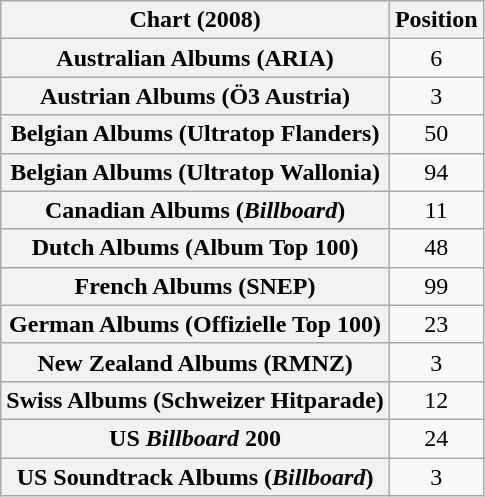<table class="wikitable sortable plainrowheaders" style="text-align:center">
<tr>
<th scope="col">Chart (2008)</th>
<th scope="col">Position</th>
</tr>
<tr>
<th scope="row">Australian Albums (ARIA)</th>
<td>6</td>
</tr>
<tr>
<th scope="row">Austrian Albums (Ö3 Austria)</th>
<td>3</td>
</tr>
<tr>
<th scope="row">Belgian Albums (Ultratop Flanders)</th>
<td>50</td>
</tr>
<tr>
<th scope="row">Belgian Albums (Ultratop Wallonia)</th>
<td>94</td>
</tr>
<tr>
<th scope="row">Canadian Albums (<em>Billboard</em>)</th>
<td>11</td>
</tr>
<tr>
<th scope="row">Dutch Albums (Album Top 100)</th>
<td>48</td>
</tr>
<tr>
<th scope="row">French Albums (SNEP)</th>
<td>99</td>
</tr>
<tr>
<th scope="row">German Albums (Offizielle Top 100)</th>
<td>23</td>
</tr>
<tr>
<th scope="row">New Zealand Albums (RMNZ)</th>
<td>3</td>
</tr>
<tr>
<th scope="row">Swiss Albums (Schweizer Hitparade)</th>
<td>12</td>
</tr>
<tr>
<th scope="row">US <em>Billboard</em> 200</th>
<td>24</td>
</tr>
<tr>
<th scope="row">US Soundtrack Albums (<em>Billboard</em>)</th>
<td>3</td>
</tr>
</table>
